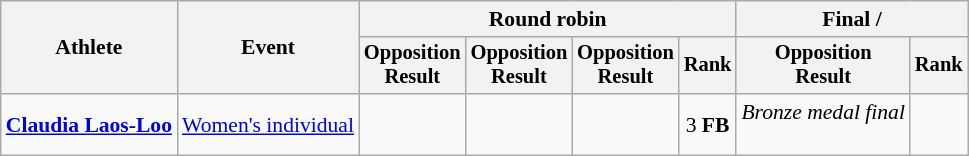<table class=wikitable style=font-size:90%;text-align:center>
<tr>
<th rowspan=2>Athlete</th>
<th rowspan=2>Event</th>
<th colspan=4>Round robin</th>
<th colspan=2>Final / </th>
</tr>
<tr style=font-size:95%>
<th>Opposition<br>Result</th>
<th>Opposition<br>Result</th>
<th>Opposition<br>Result</th>
<th>Rank</th>
<th>Opposition<br>Result</th>
<th>Rank</th>
</tr>
<tr align=center>
<td align=left><strong><a href='#'>Claudia Laos-Loo</a></strong></td>
<td align=left><a href='#'>Women's individual</a></td>
<td><br></td>
<td><br></td>
<td><br></td>
<td>3 <strong>FB</strong></td>
<td><em>Bronze medal final</em><br><br></td>
<td></td>
</tr>
</table>
